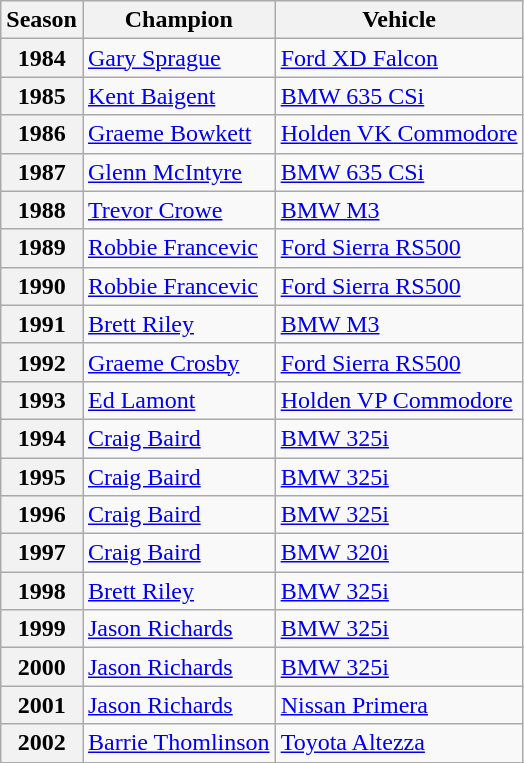<table class="wikitable">
<tr>
<th>Season</th>
<th>Champion </th>
<th>Vehicle</th>
</tr>
<tr>
<th>1984</th>
<td><a href='#'>Gary Sprague</a></td>
<td><a href='#'>Ford XD Falcon</a></td>
</tr>
<tr>
<th>1985</th>
<td><a href='#'>Kent Baigent</a></td>
<td><a href='#'>BMW 635 CSi</a></td>
</tr>
<tr>
<th>1986</th>
<td><a href='#'>Graeme Bowkett</a></td>
<td><a href='#'>Holden VK Commodore</a></td>
</tr>
<tr>
<th>1987</th>
<td><a href='#'>Glenn McIntyre</a></td>
<td><a href='#'>BMW 635 CSi</a></td>
</tr>
<tr>
<th>1988</th>
<td><a href='#'>Trevor Crowe</a></td>
<td><a href='#'>BMW M3</a></td>
</tr>
<tr>
<th>1989</th>
<td><a href='#'>Robbie Francevic</a></td>
<td><a href='#'>Ford Sierra RS500</a></td>
</tr>
<tr>
<th>1990</th>
<td><a href='#'>Robbie Francevic</a></td>
<td><a href='#'>Ford Sierra RS500</a></td>
</tr>
<tr>
<th>1991</th>
<td><a href='#'>Brett Riley</a></td>
<td><a href='#'>BMW M3</a></td>
</tr>
<tr>
<th>1992</th>
<td><a href='#'>Graeme Crosby</a></td>
<td><a href='#'>Ford Sierra RS500</a></td>
</tr>
<tr>
<th>1993</th>
<td><a href='#'>Ed Lamont</a></td>
<td><a href='#'>Holden VP Commodore</a></td>
</tr>
<tr>
<th>1994</th>
<td><a href='#'>Craig Baird</a></td>
<td><a href='#'>BMW 325i</a></td>
</tr>
<tr>
<th>1995</th>
<td><a href='#'>Craig Baird</a></td>
<td><a href='#'>BMW 325i</a></td>
</tr>
<tr>
<th>1996</th>
<td><a href='#'>Craig Baird</a></td>
<td><a href='#'>BMW 325i</a></td>
</tr>
<tr>
<th>1997</th>
<td><a href='#'>Craig Baird</a></td>
<td><a href='#'>BMW 320i</a></td>
</tr>
<tr>
<th>1998</th>
<td><a href='#'>Brett Riley</a></td>
<td><a href='#'>BMW 325i</a></td>
</tr>
<tr>
<th>1999</th>
<td><a href='#'>Jason Richards</a></td>
<td><a href='#'>BMW 325i</a></td>
</tr>
<tr>
<th>2000</th>
<td><a href='#'>Jason Richards</a></td>
<td><a href='#'>BMW 325i</a></td>
</tr>
<tr>
<th>2001</th>
<td><a href='#'>Jason Richards</a></td>
<td><a href='#'>Nissan Primera</a></td>
</tr>
<tr>
<th>2002</th>
<td><a href='#'>Barrie Thomlinson</a></td>
<td><a href='#'>Toyota Altezza</a></td>
</tr>
<tr>
</tr>
</table>
